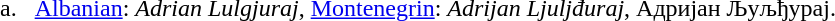<table style="margin-left:13px; line-height:150%">
<tr>
<td style="text-align:right; vertical-align:top;">a.  </td>
<td><a href='#'>Albanian</a>: <em>Adrian Lulgjuraj</em>, <a href='#'>Montenegrin</a>: <em>Adrijan Ljuljđuraj</em>, Адријан Љуљђурај.</td>
</tr>
</table>
